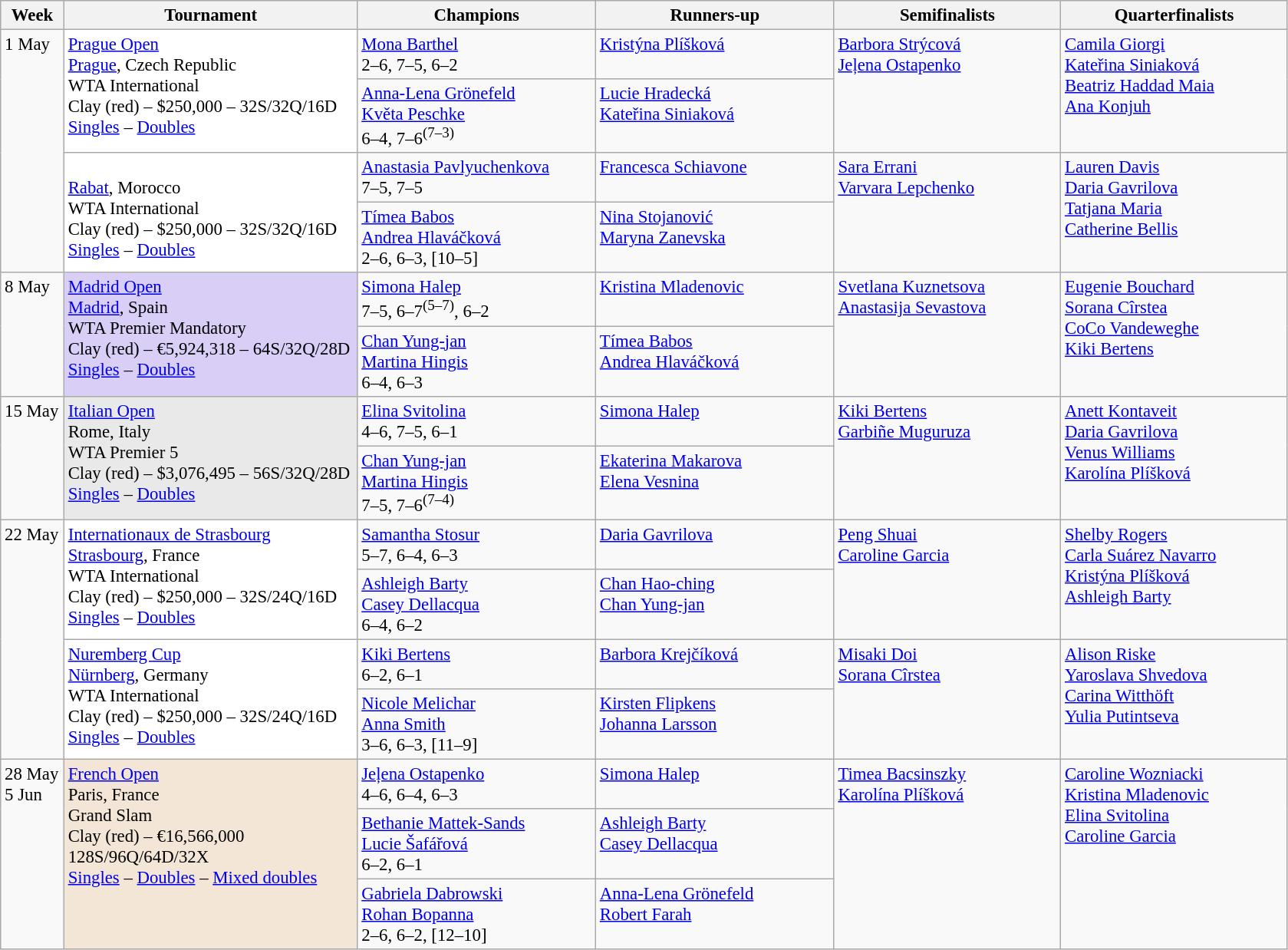<table class=wikitable style=font-size:95%>
<tr>
<th style="width:48px;">Week</th>
<th style="width:248px;">Tournament</th>
<th style="width:200px;">Champions</th>
<th style="width:200px;">Runners-up</th>
<th style="width:190px;">Semifinalists</th>
<th style="width:190px;">Quarterfinalists</th>
</tr>
<tr valign=top>
<td rowspan=4>1 May</td>
<td style="background:#fff;" rowspan="2"><a href='#'>Prague Open</a><br> <a href='#'>Prague</a>, Czech Republic<br>WTA International<br>Clay (red) – $250,000 – 32S/32Q/16D<br><a href='#'>Singles</a> – <a href='#'>Doubles</a></td>
<td> <a href='#'>Mona Barthel</a><br>2–6, 7–5, 6–2</td>
<td> <a href='#'>Kristýna Plíšková</a></td>
<td rowspan=2> <a href='#'>Barbora Strýcová</a> <br>  <a href='#'>Jeļena Ostapenko</a></td>
<td rowspan=2> <a href='#'>Camila Giorgi</a><br> <a href='#'>Kateřina Siniaková</a> <br> <a href='#'>Beatriz Haddad Maia</a><br>  <a href='#'>Ana Konjuh</a></td>
</tr>
<tr valign=top>
<td> <a href='#'>Anna-Lena Grönefeld</a> <br>  <a href='#'>Květa Peschke</a><br>6–4, 7–6<sup>(7–3)</sup></td>
<td> <a href='#'>Lucie Hradecká</a> <br>  <a href='#'>Kateřina Siniaková</a></td>
</tr>
<tr valign=top>
<td style="background:#fff;" rowspan="2"><br> <a href='#'>Rabat</a>, Morocco<br>WTA International<br>Clay (red) – $250,000 – 32S/32Q/16D<br><a href='#'>Singles</a> – <a href='#'>Doubles</a></td>
<td> <a href='#'>Anastasia Pavlyuchenkova</a><br> 7–5, 7–5</td>
<td> <a href='#'>Francesca Schiavone</a></td>
<td rowspan=2> <a href='#'>Sara Errani</a> <br>  <a href='#'>Varvara Lepchenko</a></td>
<td rowspan=2> <a href='#'>Lauren Davis</a> <br>  <a href='#'>Daria Gavrilova</a><br>  <a href='#'>Tatjana Maria</a> <br>  <a href='#'>Catherine Bellis</a></td>
</tr>
<tr valign=top>
<td> <a href='#'>Tímea Babos</a> <br>  <a href='#'>Andrea Hlaváčková</a><br> 2–6, 6–3, [10–5]</td>
<td> <a href='#'>Nina Stojanović</a> <br>  <a href='#'>Maryna Zanevska</a></td>
</tr>
<tr valign=top>
<td rowspan=2>8 May</td>
<td style="background:#d8cef6;" rowspan="2"><a href='#'>Madrid Open</a> <br> <a href='#'>Madrid</a>, Spain <br> WTA Premier Mandatory <br>Clay (red) – €5,924,318 – 64S/32Q/28D <br><a href='#'>Singles</a> – <a href='#'>Doubles</a></td>
<td> <a href='#'>Simona Halep</a><br> 7–5, 6–7<sup>(5–7)</sup>, 6–2</td>
<td> <a href='#'>Kristina Mladenovic</a></td>
<td rowspan=2> <a href='#'>Svetlana Kuznetsova</a> <br>  <a href='#'>Anastasija Sevastova</a></td>
<td rowspan=2> <a href='#'>Eugenie Bouchard</a> <br> <a href='#'>Sorana Cîrstea</a>  <br> <a href='#'>CoCo Vandeweghe</a> <br>  <a href='#'>Kiki Bertens</a></td>
</tr>
<tr valign=top>
<td> <a href='#'>Chan Yung-jan</a> <br>  <a href='#'>Martina Hingis</a> <br> 6–4, 6–3</td>
<td> <a href='#'>Tímea Babos</a> <br>  <a href='#'>Andrea Hlaváčková</a></td>
</tr>
<tr valign=top>
<td rowspan=2>15 May</td>
<td style="background:#E9E9E9;" rowspan="2"><a href='#'>Italian Open</a><br> Rome, Italy<br>WTA Premier 5<br>Clay (red) – $3,076,495 – 56S/32Q/28D<br><a href='#'>Singles</a> – <a href='#'>Doubles</a></td>
<td> <a href='#'>Elina Svitolina</a><br>4–6, 7–5, 6–1</td>
<td> <a href='#'>Simona Halep</a></td>
<td rowspan=2> <a href='#'>Kiki Bertens</a><br>  <a href='#'>Garbiñe Muguruza</a></td>
<td rowspan="2"> <a href='#'>Anett Kontaveit</a> <br> <a href='#'>Daria Gavrilova</a><br> <a href='#'>Venus Williams</a> <br>  <a href='#'>Karolína Plíšková</a></td>
</tr>
<tr valign=top>
<td> <a href='#'>Chan Yung-jan</a> <br>  <a href='#'>Martina Hingis</a> <br> 7–5, 7–6<sup>(7–4)</sup></td>
<td> <a href='#'>Ekaterina Makarova</a> <br>  <a href='#'>Elena Vesnina</a></td>
</tr>
<tr valign=top>
<td rowspan=4>22 May</td>
<td style="background:#fff;" rowspan="2"><a href='#'>Internationaux de Strasbourg</a><br> <a href='#'>Strasbourg</a>, France<br>WTA International<br>Clay (red) – $250,000 – 32S/24Q/16D<br><a href='#'>Singles</a> – <a href='#'>Doubles</a></td>
<td> <a href='#'>Samantha Stosur</a> <br> 5–7, 6–4, 6–3</td>
<td> <a href='#'>Daria Gavrilova</a></td>
<td rowspan=2> <a href='#'>Peng Shuai</a> <br>  <a href='#'>Caroline Garcia</a></td>
<td rowspan=2> <a href='#'>Shelby Rogers</a><br> <a href='#'>Carla Suárez Navarro</a><br> <a href='#'>Kristýna Plíšková</a> <br>  <a href='#'>Ashleigh Barty</a></td>
</tr>
<tr valign=top>
<td> <a href='#'>Ashleigh Barty</a> <br>  <a href='#'>Casey Dellacqua</a> <br> 6–4, 6–2</td>
<td> <a href='#'>Chan Hao-ching</a> <br>  <a href='#'>Chan Yung-jan</a></td>
</tr>
<tr valign=top>
<td style="background:#fff;" rowspan="2"><a href='#'>Nuremberg Cup</a><br> <a href='#'>Nürnberg</a>, Germany<br>WTA International<br>Clay (red) – $250,000 – 32S/24Q/16D<br><a href='#'>Singles</a> – <a href='#'>Doubles</a></td>
<td> <a href='#'>Kiki Bertens</a><br>6–2, 6–1</td>
<td> <a href='#'>Barbora Krejčíková</a></td>
<td rowspan=2> <a href='#'>Misaki Doi</a> <br> <a href='#'>Sorana Cîrstea</a></td>
<td rowspan=2> <a href='#'>Alison Riske</a><br> <a href='#'>Yaroslava Shvedova</a> <br> <a href='#'>Carina Witthöft</a> <br> <a href='#'>Yulia Putintseva</a></td>
</tr>
<tr valign=top>
<td> <a href='#'>Nicole Melichar</a> <br>  <a href='#'>Anna Smith</a> <br> 3–6, 6–3, [11–9]</td>
<td> <a href='#'>Kirsten Flipkens</a> <br>  <a href='#'>Johanna Larsson</a></td>
</tr>
<tr valign=top>
<td rowspan=3>28 May <br>5 Jun</td>
<td style="background:#F3E6D7;" rowspan="3"><a href='#'>French Open</a><br> Paris, France<br>Grand Slam<br>Clay (red) – €16,566,000<br>128S/96Q/64D/32X<br><a href='#'>Singles</a> – <a href='#'>Doubles</a> – <a href='#'>Mixed doubles</a></td>
<td> <a href='#'>Jeļena Ostapenko</a><br>4–6, 6–4, 6–3</td>
<td> <a href='#'>Simona Halep</a></td>
<td rowspan=3> <a href='#'>Timea Bacsinszky</a> <br> <a href='#'>Karolína Plíšková</a></td>
<td rowspan=3> <a href='#'>Caroline Wozniacki</a><br> <a href='#'>Kristina Mladenovic</a><br>  <a href='#'>Elina Svitolina</a><br> <a href='#'>Caroline Garcia</a></td>
</tr>
<tr valign=top>
<td> <a href='#'>Bethanie Mattek-Sands</a><br> <a href='#'>Lucie Šafářová</a><br>6–2, 6–1</td>
<td> <a href='#'>Ashleigh Barty</a><br> <a href='#'>Casey Dellacqua</a></td>
</tr>
<tr valign=top>
<td> <a href='#'>Gabriela Dabrowski</a><br> <a href='#'>Rohan Bopanna</a><br>2–6, 6–2, [12–10]</td>
<td> <a href='#'>Anna-Lena Grönefeld</a><br> <a href='#'>Robert Farah</a></td>
</tr>
</table>
